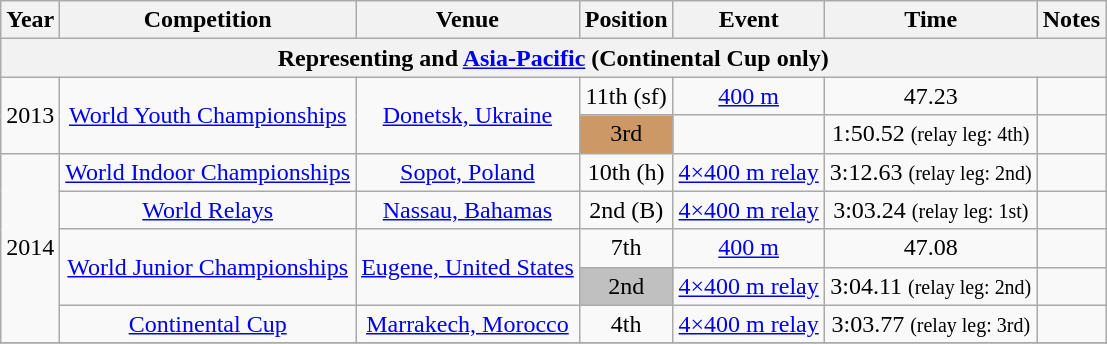<table class="wikitable sortable" style=text-align:center>
<tr>
<th>Year</th>
<th>Competition</th>
<th>Venue</th>
<th>Position</th>
<th>Event</th>
<th>Time</th>
<th>Notes</th>
</tr>
<tr>
<th colspan="7">Representing  and  <a href='#'>Asia-Pacific</a> (Continental Cup only)</th>
</tr>
<tr>
<td rowspan=2>2013</td>
<td rowspan=2><a href='#'>World Youth Championships</a></td>
<td rowspan=2><a href='#'>Donetsk, Ukraine</a></td>
<td>11th (sf)</td>
<td><a href='#'>400 m</a></td>
<td>47.23</td>
<td></td>
</tr>
<tr>
<td bgcolor="cc9966">3rd</td>
<td></td>
<td>1:50.52 <small>(relay leg: 4th)</small></td>
<td></td>
</tr>
<tr>
<td rowspan=5>2014</td>
<td><a href='#'>World Indoor Championships</a></td>
<td><a href='#'>Sopot, Poland</a></td>
<td>10th (h)</td>
<td><a href='#'>4×400 m relay</a></td>
<td>3:12.63 <small>(relay leg: 2nd)</small></td>
<td></td>
</tr>
<tr>
<td><a href='#'>World Relays</a></td>
<td><a href='#'>Nassau, Bahamas</a></td>
<td>2nd (B)</td>
<td><a href='#'>4×400 m relay</a></td>
<td>3:03.24 <small>(relay leg: 1st)</small></td>
<td></td>
</tr>
<tr>
<td rowspan=2><a href='#'>World Junior Championships</a></td>
<td rowspan=2><a href='#'>Eugene, United States</a></td>
<td>7th</td>
<td><a href='#'>400 m</a></td>
<td>47.08</td>
<td></td>
</tr>
<tr>
<td bgcolor="silver">2nd</td>
<td><a href='#'>4×400 m relay</a></td>
<td>3:04.11 <small>(relay leg: 2nd)</small></td>
<td></td>
</tr>
<tr>
<td><a href='#'>Continental Cup</a></td>
<td><a href='#'>Marrakech, Morocco</a></td>
<td>4th</td>
<td><a href='#'>4×400 m relay</a></td>
<td>3:03.77 <small>(relay leg: 3rd)</small></td>
<td></td>
</tr>
<tr>
</tr>
</table>
